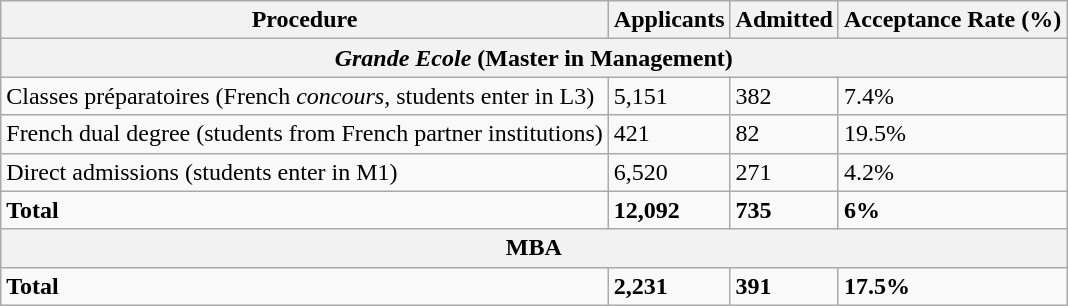<table class="wikitable">
<tr>
<th>Procedure</th>
<th>Applicants</th>
<th>Admitted</th>
<th>Acceptance Rate (%)</th>
</tr>
<tr>
<th colspan="4"><em>Grande Ecole</em> (Master in Management)</th>
</tr>
<tr>
<td>Classes préparatoires (French <em>concours</em>, students enter in L3)</td>
<td>5,151</td>
<td>382</td>
<td>7.4%</td>
</tr>
<tr>
<td>French dual degree (students from French partner institutions)</td>
<td>421</td>
<td>82</td>
<td>19.5%</td>
</tr>
<tr>
<td>Direct admissions (students enter in M1)</td>
<td>6,520</td>
<td>271</td>
<td>4.2%</td>
</tr>
<tr>
<td><strong>Total</strong></td>
<td><strong>12,092</strong></td>
<td><strong>735</strong></td>
<td><strong>6%</strong></td>
</tr>
<tr>
<th colspan="4">MBA</th>
</tr>
<tr>
<td><strong>Total</strong></td>
<td><strong>2,231</strong></td>
<td><strong>391</strong></td>
<td><strong>17.5%</strong></td>
</tr>
</table>
